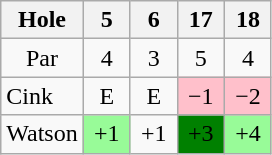<table class="wikitable" style="text-align:center">
<tr>
<th>Hole</th>
<th>  5  </th>
<th>  6  </th>
<th> 17 </th>
<th> 18 </th>
</tr>
<tr>
<td>Par</td>
<td>4</td>
<td>3</td>
<td>5</td>
<td>4</td>
</tr>
<tr>
<td align=left> Cink</td>
<td>E</td>
<td>E</td>
<td style="background: Pink;">−1</td>
<td style="background: Pink;">−2</td>
</tr>
<tr>
<td align=left> Watson</td>
<td style="background: PaleGreen;">+1</td>
<td>+1</td>
<td style="background: Green;">+3</td>
<td style="background: PaleGreen;">+4</td>
</tr>
</table>
